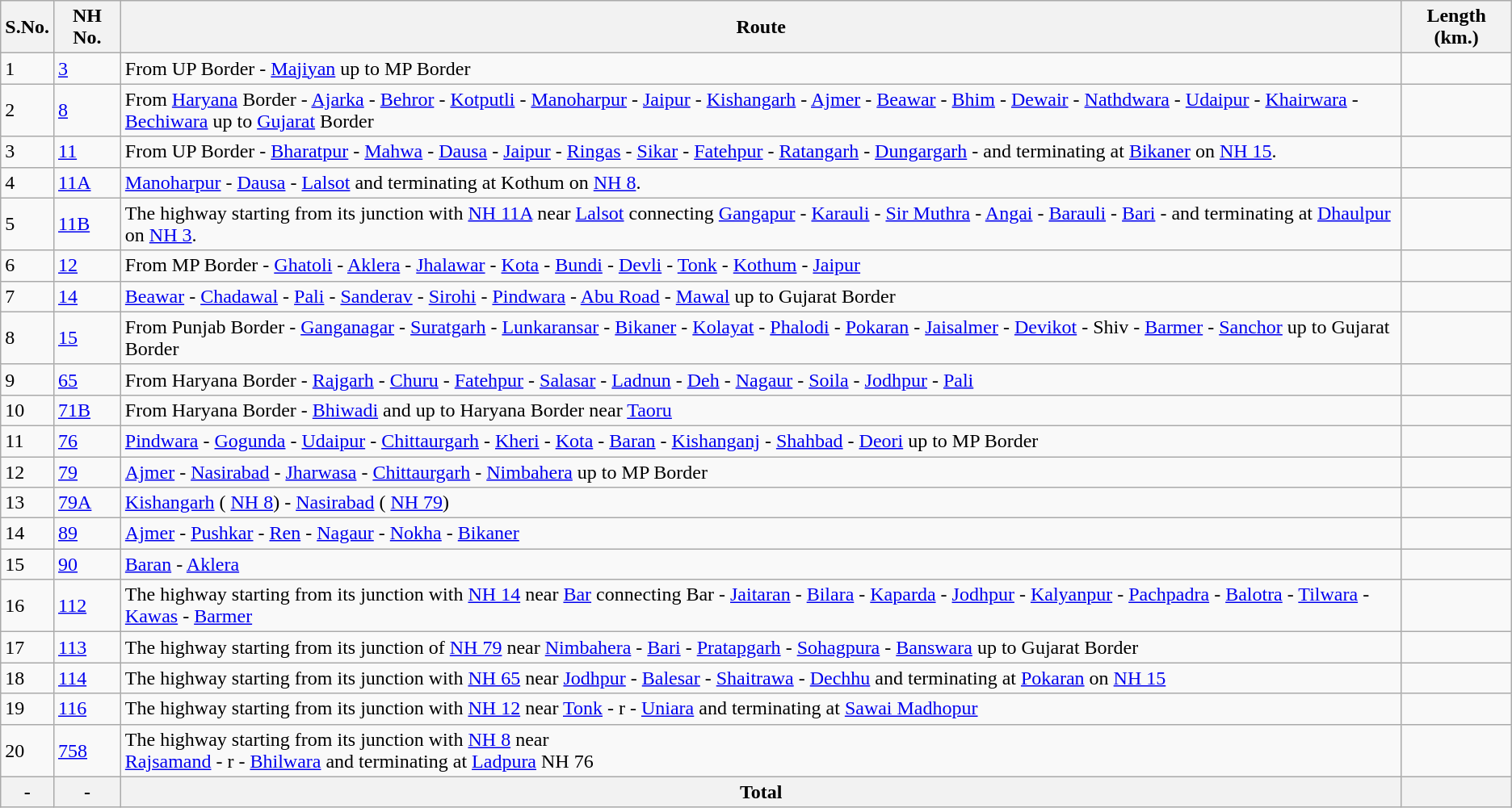<table class="wikitable sortable">
<tr>
<th>S.No.</th>
<th>NH No.</th>
<th>Route</th>
<th>Length (km.)</th>
</tr>
<tr>
<td>1</td>
<td><a href='#'>3</a></td>
<td>From UP Border - <a href='#'>Majiyan</a>  up to MP Border</td>
<td></td>
</tr>
<tr>
<td>2</td>
<td><a href='#'>8</a></td>
<td>From <a href='#'>Haryana</a> Border - <a href='#'>Ajarka</a> - <a href='#'>Behror</a> - <a href='#'>Kotputli</a> - <a href='#'>Manoharpur</a> - <a href='#'>Jaipur</a> - <a href='#'>Kishangarh</a> - <a href='#'>Ajmer</a> - <a href='#'>Beawar</a> - <a href='#'>Bhim</a> - <a href='#'>Dewair</a> - <a href='#'>Nathdwara</a> - <a href='#'>Udaipur</a> - <a href='#'>Khairwara</a> - <a href='#'>Bechiwara</a>  up to <a href='#'>Gujarat</a> Border</td>
<td></td>
</tr>
<tr>
<td>3</td>
<td><a href='#'>11</a></td>
<td>From UP Border - <a href='#'>Bharatpur</a> - <a href='#'>Mahwa</a> - <a href='#'>Dausa</a> - <a href='#'>Jaipur</a> - <a href='#'>Ringas</a> - <a href='#'>Sikar</a> - <a href='#'>Fatehpur</a> - <a href='#'>Ratangarh</a> - <a href='#'>Dungargarh</a> - and terminating at <a href='#'>Bikaner</a> on <a href='#'>NH 15</a>.</td>
<td></td>
</tr>
<tr>
<td>4</td>
<td><a href='#'>11A</a></td>
<td><a href='#'>Manoharpur</a> - <a href='#'>Dausa</a> - <a href='#'>Lalsot</a> and terminating at Kothum on <a href='#'>NH 8</a>.</td>
<td></td>
</tr>
<tr>
<td>5</td>
<td><a href='#'>11B</a></td>
<td>The highway starting from its junction with  <a href='#'>NH 11A</a> near <a href='#'>Lalsot</a> connecting <a href='#'>Gangapur</a> - <a href='#'>Karauli</a> - <a href='#'>Sir Muthra</a> - <a href='#'>Angai</a> - <a href='#'>Barauli</a> - <a href='#'>Bari</a> - and terminating at <a href='#'>Dhaulpur</a> on  <a href='#'>NH 3</a>.</td>
<td></td>
</tr>
<tr>
<td>6</td>
<td><a href='#'>12</a></td>
<td>From MP Border - <a href='#'>Ghatoli</a> - <a href='#'>Aklera</a> - <a href='#'>Jhalawar</a> - <a href='#'>Kota</a> - <a href='#'>Bundi</a> - <a href='#'>Devli</a> - <a href='#'>Tonk</a> - <a href='#'>Kothum</a> - <a href='#'>Jaipur</a></td>
<td></td>
</tr>
<tr>
<td>7</td>
<td><a href='#'>14</a></td>
<td><a href='#'>Beawar</a> - <a href='#'>Chadawal</a> - <a href='#'>Pali</a> - <a href='#'>Sanderav</a> - <a href='#'>Sirohi</a> - <a href='#'>Pindwara</a> - <a href='#'>Abu Road</a> - <a href='#'>Mawal</a>  up to Gujarat Border</td>
<td></td>
</tr>
<tr>
<td>8</td>
<td><a href='#'>15</a></td>
<td>From Punjab Border - <a href='#'>Ganganagar</a> - <a href='#'>Suratgarh</a> - <a href='#'>Lunkaransar</a> - <a href='#'>Bikaner</a> - <a href='#'>Kolayat</a> - <a href='#'>Phalodi</a> - <a href='#'>Pokaran</a> - <a href='#'>Jaisalmer</a> - <a href='#'>Devikot</a> - Shiv - <a href='#'>Barmer</a> - <a href='#'>Sanchor</a>  up to Gujarat Border</td>
<td></td>
</tr>
<tr>
<td>9</td>
<td><a href='#'>65</a></td>
<td>From Haryana Border - <a href='#'>Rajgarh</a> - <a href='#'>Churu</a> - <a href='#'>Fatehpur</a> - <a href='#'>Salasar</a> - <a href='#'>Ladnun</a> - <a href='#'>Deh</a> - <a href='#'>Nagaur</a> - <a href='#'>Soila</a> - <a href='#'>Jodhpur</a> - <a href='#'>Pali</a></td>
<td></td>
</tr>
<tr>
<td>10</td>
<td><a href='#'>71B</a></td>
<td>From Haryana Border - <a href='#'>Bhiwadi</a> and up to Haryana Border near <a href='#'>Taoru</a></td>
<td></td>
</tr>
<tr>
<td>11</td>
<td><a href='#'>76</a></td>
<td><a href='#'>Pindwara</a> - <a href='#'>Gogunda</a> - <a href='#'>Udaipur</a> - <a href='#'>Chittaurgarh</a> - <a href='#'>Kheri</a> - <a href='#'>Kota</a> - <a href='#'>Baran</a> - <a href='#'>Kishanganj</a> - <a href='#'>Shahbad</a> - <a href='#'>Deori</a>  up to MP Border</td>
<td></td>
</tr>
<tr>
<td>12</td>
<td><a href='#'>79</a></td>
<td><a href='#'>Ajmer</a> - <a href='#'>Nasirabad</a> - <a href='#'>Jharwasa</a> - <a href='#'>Chittaurgarh</a> - <a href='#'>Nimbahera</a>  up to MP Border</td>
<td></td>
</tr>
<tr>
<td>13</td>
<td><a href='#'>79A</a></td>
<td><a href='#'>Kishangarh</a> ( <a href='#'>NH 8</a>) - <a href='#'>Nasirabad</a> ( <a href='#'>NH 79</a>)</td>
<td></td>
</tr>
<tr>
<td>14</td>
<td><a href='#'>89</a></td>
<td><a href='#'>Ajmer</a> - <a href='#'>Pushkar</a> - <a href='#'>Ren</a> - <a href='#'>Nagaur</a> - <a href='#'>Nokha</a> - <a href='#'>Bikaner</a></td>
<td></td>
</tr>
<tr>
<td>15</td>
<td><a href='#'>90</a></td>
<td><a href='#'>Baran</a> - <a href='#'>Aklera</a></td>
<td></td>
</tr>
<tr>
<td>16</td>
<td><a href='#'>112</a></td>
<td>The highway starting from its junction with <a href='#'>NH 14</a> near <a href='#'>Bar</a> connecting Bar - <a href='#'>Jaitaran</a> - <a href='#'>Bilara</a> - <a href='#'>Kaparda</a> - <a href='#'>Jodhpur</a> - <a href='#'>Kalyanpur</a> - <a href='#'>Pachpadra</a> - <a href='#'>Balotra</a> - <a href='#'>Tilwara</a> - <a href='#'>Kawas</a> - <a href='#'>Barmer</a></td>
<td></td>
</tr>
<tr>
<td>17</td>
<td><a href='#'>113</a></td>
<td>The highway starting from its junction of <a href='#'>NH 79</a> near <a href='#'>Nimbahera</a> - <a href='#'>Bari</a> - <a href='#'>Pratapgarh</a> - <a href='#'>Sohagpura</a> - <a href='#'>Banswara</a>  up to Gujarat Border</td>
<td></td>
</tr>
<tr>
<td>18</td>
<td><a href='#'>114</a></td>
<td>The highway starting from its junction with <a href='#'>NH 65</a> near <a href='#'>Jodhpur</a> - <a href='#'>Balesar</a> - <a href='#'>Shaitrawa</a> - <a href='#'>Dechhu</a> and terminating at <a href='#'>Pokaran</a> on <a href='#'>NH 15</a></td>
<td></td>
</tr>
<tr>
<td>19</td>
<td><a href='#'>116</a></td>
<td>The highway starting from its junction with  <a href='#'>NH 12</a> near <a href='#'>Tonk</a> - r - <a href='#'>Uniara</a> and terminating at  <a href='#'>Sawai Madhopur</a></td>
<td></td>
</tr>
<tr>
<td>20</td>
<td><a href='#'>758</a></td>
<td>The highway starting from its junction with  <a href='#'>NH 8</a> near<br><a href='#'>Rajsamand</a> - r - <a href='#'>Bhilwara</a> and terminating at  <a href='#'>Ladpura</a> NH 76</td>
<td></td>
</tr>
<tr>
<th>-</th>
<th>-</th>
<th>Total</th>
<th></th>
</tr>
</table>
